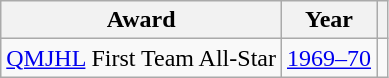<table class="wikitable">
<tr>
<th>Award</th>
<th>Year</th>
<th></th>
</tr>
<tr>
<td><a href='#'>QMJHL</a> First Team All-Star</td>
<td><a href='#'>1969–70</a></td>
<td></td>
</tr>
</table>
